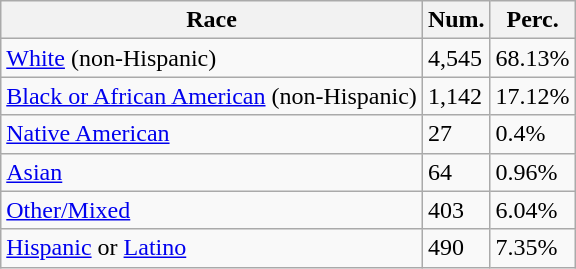<table class="wikitable">
<tr>
<th>Race</th>
<th>Num.</th>
<th>Perc.</th>
</tr>
<tr>
<td><a href='#'>White</a> (non-Hispanic)</td>
<td>4,545</td>
<td>68.13%</td>
</tr>
<tr>
<td><a href='#'>Black or African American</a> (non-Hispanic)</td>
<td>1,142</td>
<td>17.12%</td>
</tr>
<tr>
<td><a href='#'>Native American</a></td>
<td>27</td>
<td>0.4%</td>
</tr>
<tr>
<td><a href='#'>Asian</a></td>
<td>64</td>
<td>0.96%</td>
</tr>
<tr>
<td><a href='#'>Other/Mixed</a></td>
<td>403</td>
<td>6.04%</td>
</tr>
<tr>
<td><a href='#'>Hispanic</a> or <a href='#'>Latino</a></td>
<td>490</td>
<td>7.35%</td>
</tr>
</table>
